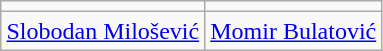<table class="wikitable" style="text-align:left; float:right; margin-right:9px; margin-left:2px">
<tr>
<td style="text-align:left;"></td>
<td style="text-align:left;"></td>
</tr>
<tr>
<td style="text-align:center;"><a href='#'>Slobodan Milošević</a></td>
<td style="text-align:center;"><a href='#'>Momir Bulatović</a></td>
</tr>
</table>
